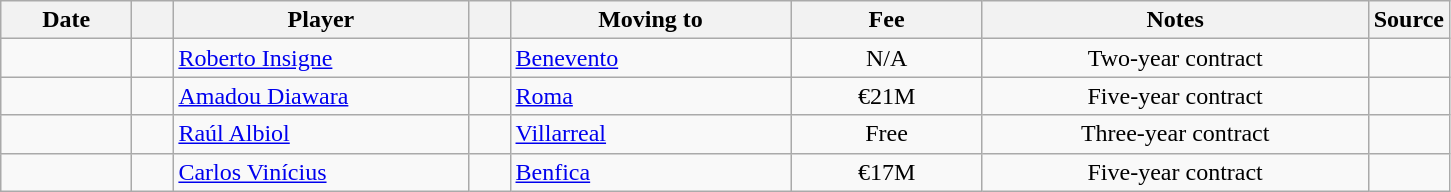<table class="wikitable sortable">
<tr>
<th style="width:80px;">Date</th>
<th style="width:20px;"></th>
<th style="width:190px;">Player</th>
<th style="width:20px;"></th>
<th style="width:180px;">Moving to</th>
<th style="width:120px;" class="unsortable">Fee</th>
<th style="width:250px;" class="unsortable">Notes</th>
<th style="width:20px;">Source</th>
</tr>
<tr>
<td></td>
<td align=center></td>
<td> <a href='#'>Roberto Insigne</a></td>
<td align=center></td>
<td> <a href='#'>Benevento</a></td>
<td align=center>N/A</td>
<td align=center>Two-year contract</td>
<td></td>
</tr>
<tr>
<td></td>
<td align="center"></td>
<td> <a href='#'>Amadou Diawara</a></td>
<td align="center"></td>
<td> <a href='#'>Roma</a></td>
<td align="center">€21M</td>
<td align="center">Five-year contract</td>
<td><small></small></td>
</tr>
<tr>
<td></td>
<td align=center></td>
<td> <a href='#'>Raúl Albiol</a></td>
<td align=center></td>
<td> <a href='#'>Villarreal</a></td>
<td align=center>Free</td>
<td align=center>Three-year contract</td>
<td><small></small></td>
</tr>
<tr>
<td></td>
<td align=center></td>
<td> <a href='#'>Carlos Vinícius</a></td>
<td align=center></td>
<td> <a href='#'>Benfica</a></td>
<td align=center>€17M</td>
<td align=center>Five-year contract</td>
<td><small> </small></td>
</tr>
</table>
